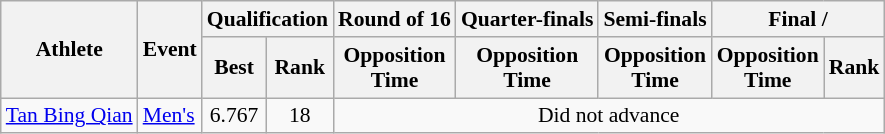<table class=wikitable style="text-align:center; font-size:90%">
<tr>
<th rowspan="2">Athlete</th>
<th rowspan="2">Event</th>
<th colspan="2">Qualification</th>
<th>Round of 16</th>
<th>Quarter-finals</th>
<th>Semi-finals</th>
<th colspan="2">Final / </th>
</tr>
<tr>
<th>Best</th>
<th>Rank</th>
<th>Opposition<br>Time</th>
<th>Opposition<br>Time</th>
<th>Opposition<br>Time</th>
<th>Opposition<br>Time</th>
<th>Rank</th>
</tr>
<tr>
<td align="left"><a href='#'>Tan Bing Qian</a></td>
<td align="left"><a href='#'>Men's</a></td>
<td>6.767</td>
<td>18</td>
<td colspan=5>Did not advance</td>
</tr>
</table>
